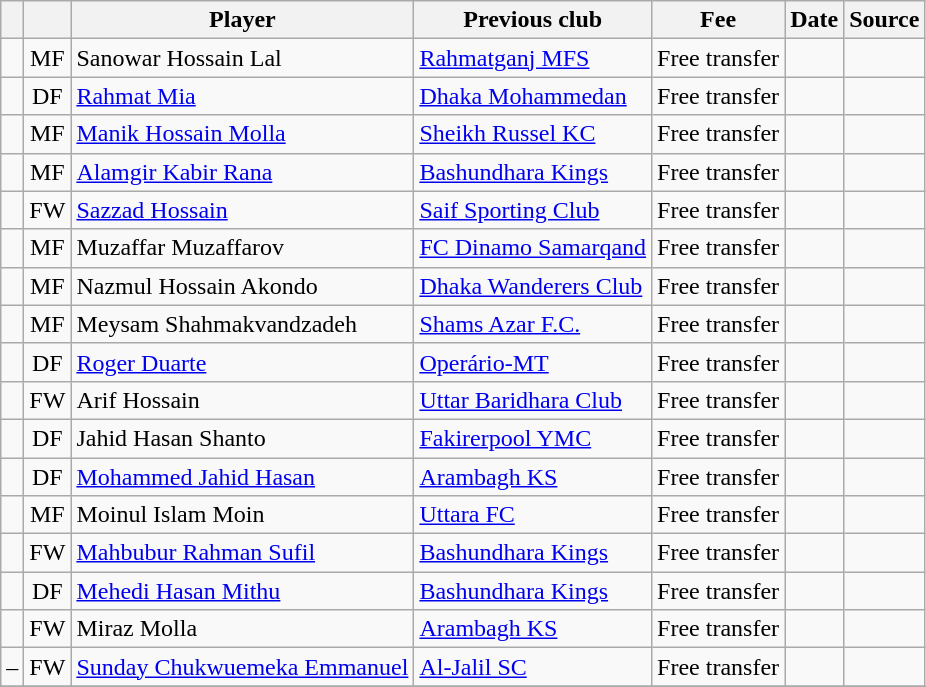<table class="wikitable plainrowheaders sortable" style="text-align:center">
<tr>
<th></th>
<th></th>
<th>Player</th>
<th>Previous club</th>
<th>Fee</th>
<th>Date</th>
<th>Source</th>
</tr>
<tr>
<td align="center"></td>
<td align="center">MF</td>
<td align="left"> Sanowar Hossain Lal</td>
<td align="left"> <a href='#'>Rahmatganj MFS</a></td>
<td align="center">Free transfer</td>
<td></td>
<td></td>
</tr>
<tr>
<td align="center"></td>
<td align="center">DF</td>
<td align="left"> <a href='#'>Rahmat Mia</a></td>
<td align="left"> <a href='#'>Dhaka Mohammedan</a></td>
<td align="center">Free transfer</td>
<td></td>
<td></td>
</tr>
<tr>
<td align="center"></td>
<td align="center">MF</td>
<td align="left"> <a href='#'>Manik Hossain Molla</a></td>
<td align="left"> <a href='#'>Sheikh Russel KC</a></td>
<td align="center">Free transfer</td>
<td></td>
<td></td>
</tr>
<tr>
<td align="center"></td>
<td align="center">MF</td>
<td align="left"> <a href='#'>Alamgir Kabir Rana</a></td>
<td align="left"> <a href='#'>Bashundhara Kings</a></td>
<td align="center">Free transfer</td>
<td></td>
<td></td>
</tr>
<tr>
<td align="center"></td>
<td align="center">FW</td>
<td align="left"> <a href='#'>Sazzad Hossain</a></td>
<td align="left"> <a href='#'>Saif Sporting Club</a></td>
<td align="center">Free transfer</td>
<td></td>
<td></td>
</tr>
<tr>
<td align="center"></td>
<td align="center">MF</td>
<td align="left"> Muzaffar Muzaffarov</td>
<td align="left"> <a href='#'>FC Dinamo Samarqand</a></td>
<td align="center">Free transfer</td>
<td></td>
<td></td>
</tr>
<tr>
<td align="center"></td>
<td align="center">MF</td>
<td align="left"> Nazmul Hossain Akondo</td>
<td align="left"> <a href='#'>Dhaka Wanderers Club</a></td>
<td align="center">Free transfer</td>
<td></td>
<td></td>
</tr>
<tr>
<td align="center"></td>
<td align="center">MF</td>
<td align="left"> Meysam Shahmakvandzadeh</td>
<td align="left"> <a href='#'>Shams Azar F.C.</a></td>
<td align="center">Free transfer</td>
<td></td>
<td></td>
</tr>
<tr>
<td align="center"></td>
<td align="center">DF</td>
<td align="left"> <a href='#'>Roger Duarte</a></td>
<td align="left"> <a href='#'>Operário-MT</a></td>
<td align="center">Free transfer</td>
<td></td>
<td></td>
</tr>
<tr>
<td align="center"></td>
<td align="center">FW</td>
<td align="left"> Arif Hossain</td>
<td align="left"> <a href='#'>Uttar Baridhara Club</a></td>
<td align="center">Free transfer</td>
<td></td>
<td></td>
</tr>
<tr>
<td align="center"></td>
<td align="center">DF</td>
<td align="left"> Jahid Hasan Shanto</td>
<td align="left"> <a href='#'>Fakirerpool YMC</a></td>
<td align="center">Free transfer</td>
<td></td>
</tr>
<tr>
<td align="center"></td>
<td align="center">DF</td>
<td align="left"> <a href='#'>Mohammed Jahid Hasan</a></td>
<td align="left"> <a href='#'>Arambagh KS</a></td>
<td align="center">Free transfer</td>
<td></td>
<td></td>
</tr>
<tr>
<td align="center"></td>
<td align="center">MF</td>
<td align="left"> Moinul Islam Moin</td>
<td align="left"> <a href='#'>Uttara FC</a></td>
<td align="center">Free transfer</td>
<td></td>
<td></td>
</tr>
<tr>
<td align="center"></td>
<td align="center">FW</td>
<td align="left"> <a href='#'>Mahbubur Rahman Sufil</a></td>
<td align="left"> <a href='#'>Bashundhara Kings</a></td>
<td align="center">Free transfer</td>
<td></td>
<td></td>
</tr>
<tr>
<td align="center"></td>
<td align="center">DF</td>
<td align="left"> <a href='#'>Mehedi Hasan Mithu</a></td>
<td align="left"> <a href='#'>Bashundhara Kings</a></td>
<td align="center">Free transfer</td>
<td></td>
<td></td>
</tr>
<tr>
<td align="center"></td>
<td align="center">FW</td>
<td align="left"> Miraz Molla</td>
<td align="left"> <a href='#'>Arambagh KS</a></td>
<td align="center">Free transfer</td>
<td></td>
<td></td>
</tr>
<tr>
<td align="center">–</td>
<td align="center">FW</td>
<td align="left"> <a href='#'>Sunday Chukwuemeka Emmanuel</a></td>
<td align="left"> <a href='#'>Al-Jalil SC</a></td>
<td align="center">Free transfer</td>
<td></td>
<td></td>
</tr>
<tr>
</tr>
</table>
